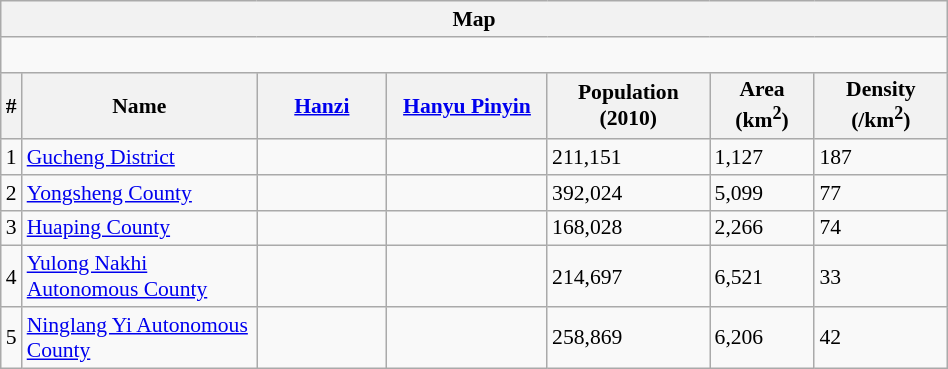<table class="wikitable"  style="font-size:90%; width:50%; margin:auto;">
<tr>
<th colspan="7" style="text-align:center;">Map</th>
</tr>
<tr>
<td colspan="7" style="text-align:center;"><div><br> 






</div></td>
</tr>
<tr>
<th>#</th>
<th style="width:150px;">Name</th>
<th style="width:80px;"><a href='#'>Hanzi</a></th>
<th style="width:100px;"><a href='#'>Hanyu Pinyin</a></th>
<th>Population (2010)</th>
<th>Area (km<sup>2</sup>)</th>
<th>Density (/km<sup>2</sup>)</th>
</tr>
<tr>
<td>1</td>
<td><a href='#'>Gucheng District</a></td>
<td></td>
<td></td>
<td>211,151</td>
<td>1,127</td>
<td>187</td>
</tr>
<tr>
<td>2</td>
<td><a href='#'>Yongsheng County</a></td>
<td></td>
<td></td>
<td>392,024</td>
<td>5,099</td>
<td>77</td>
</tr>
<tr>
<td>3</td>
<td><a href='#'>Huaping County</a></td>
<td></td>
<td></td>
<td>168,028</td>
<td>2,266</td>
<td>74</td>
</tr>
<tr>
<td>4</td>
<td><a href='#'>Yulong Nakhi Autonomous County</a></td>
<td></td>
<td></td>
<td>214,697</td>
<td>6,521</td>
<td>33</td>
</tr>
<tr>
<td>5</td>
<td><a href='#'>Ninglang Yi Autonomous County</a></td>
<td></td>
<td></td>
<td>258,869</td>
<td>6,206</td>
<td>42</td>
</tr>
</table>
